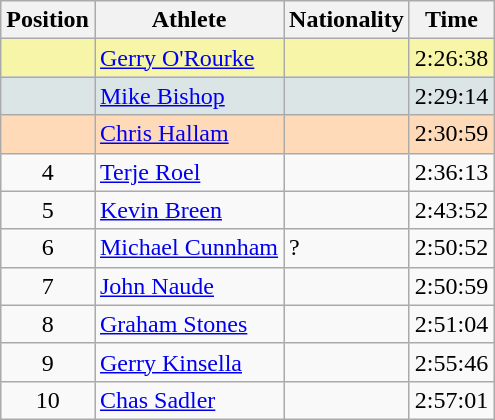<table class="wikitable sortable">
<tr>
<th>Position</th>
<th>Athlete</th>
<th>Nationality</th>
<th>Time</th>
</tr>
<tr bgcolor="#F7F6A8">
<td align=center></td>
<td><a href='#'>Gerry O'Rourke</a></td>
<td></td>
<td>2:26:38</td>
</tr>
<tr bgcolor="#DCE5E5">
<td align=center></td>
<td><a href='#'>Mike Bishop</a></td>
<td></td>
<td>2:29:14</td>
</tr>
<tr bgcolor="#FFDAB9">
<td align=center></td>
<td><a href='#'>Chris Hallam</a></td>
<td></td>
<td>2:30:59</td>
</tr>
<tr>
<td align=center>4</td>
<td><a href='#'>Terje Roel</a></td>
<td></td>
<td>2:36:13</td>
</tr>
<tr>
<td align=center>5</td>
<td><a href='#'>Kevin Breen</a></td>
<td></td>
<td>2:43:52</td>
</tr>
<tr>
<td align=center>6</td>
<td><a href='#'>Michael Cunnham</a></td>
<td>?</td>
<td>2:50:52</td>
</tr>
<tr>
<td align=center>7</td>
<td><a href='#'>John Naude</a></td>
<td></td>
<td>2:50:59</td>
</tr>
<tr>
<td align=center>8</td>
<td><a href='#'>Graham Stones</a></td>
<td></td>
<td>2:51:04</td>
</tr>
<tr>
<td align=center>9</td>
<td><a href='#'>Gerry Kinsella</a></td>
<td></td>
<td>2:55:46</td>
</tr>
<tr>
<td align=center>10</td>
<td><a href='#'>Chas Sadler</a></td>
<td></td>
<td>2:57:01</td>
</tr>
</table>
